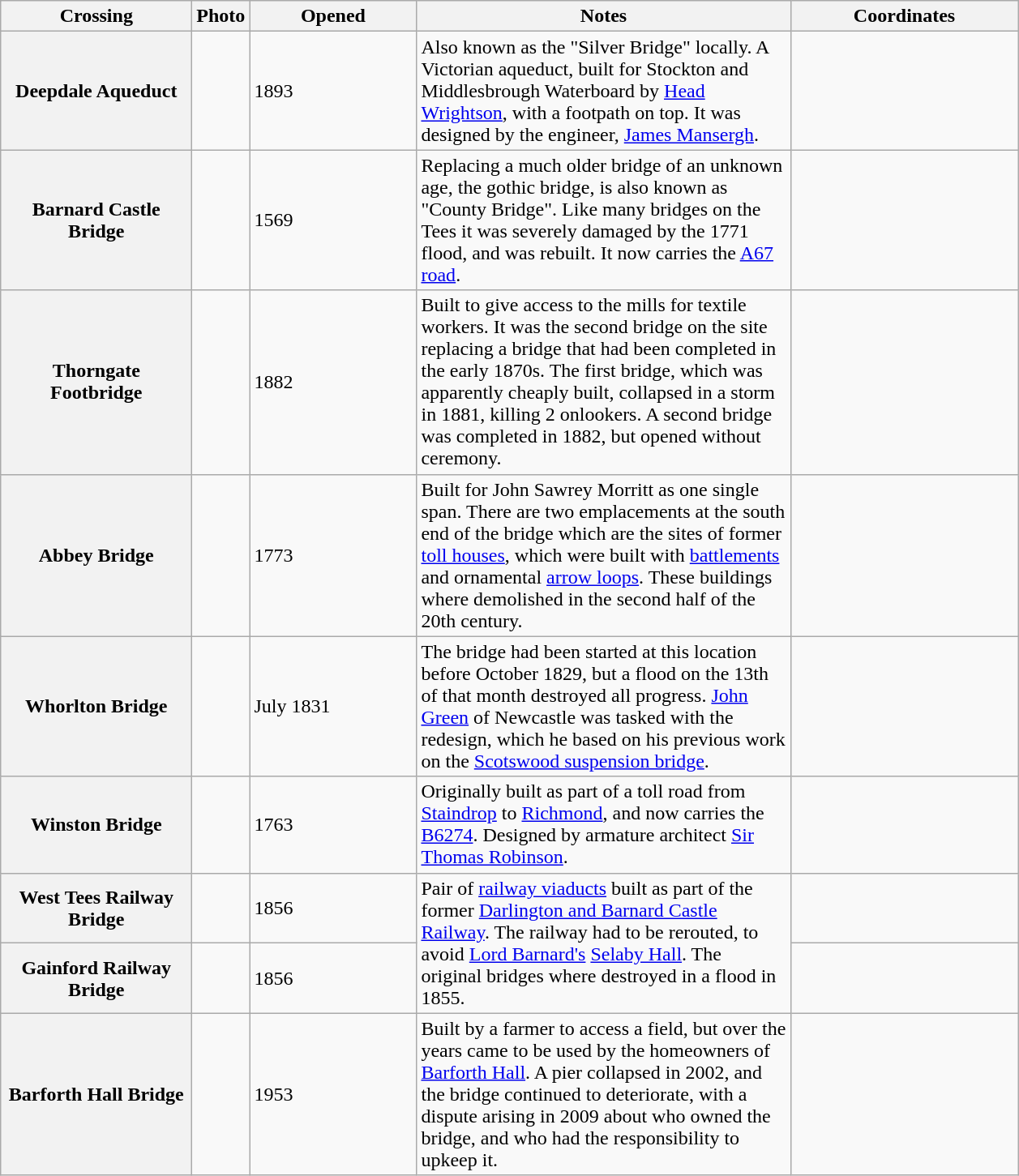<table class="wikitable plainrowheaders sortable">
<tr>
<th scope="col" style="width: 150px;">Crossing</th>
<th scope="col">Photo</th>
<th scope="col" style="width: 130px;">Opened</th>
<th scope="col" style="width: 300px;">Notes</th>
<th scope="col" style="width: 180px;">Coordinates</th>
</tr>
<tr>
<th>Deepdale Aqueduct</th>
<td></td>
<td>1893</td>
<td>Also known as the "Silver Bridge" locally. A Victorian aqueduct, built for Stockton and Middlesbrough Waterboard by <a href='#'>Head Wrightson</a>, with a footpath on top. It was designed by the engineer, <a href='#'>James Mansergh</a>.</td>
<td></td>
</tr>
<tr>
<th>Barnard Castle Bridge</th>
<td></td>
<td>1569</td>
<td>Replacing a much older bridge of an unknown age, the gothic bridge, is also known as "County Bridge". Like many bridges on the Tees it was severely damaged by the 1771 flood, and was rebuilt. It now carries the <a href='#'>A67 road</a>.</td>
<td></td>
</tr>
<tr>
<th>Thorngate Footbridge</th>
<td></td>
<td>1882</td>
<td>Built to give access to the mills for textile workers. It was the second bridge on the site replacing a bridge that had been completed in the early 1870s. The first bridge, which was apparently cheaply built, collapsed in a storm in 1881, killing 2 onlookers. A second bridge was completed in 1882, but opened without ceremony.</td>
<td></td>
</tr>
<tr>
<th>Abbey Bridge</th>
<td></td>
<td>1773</td>
<td>Built for John Sawrey Morritt as one single span. There are two emplacements at the south end of the bridge which are the sites of former <a href='#'>toll houses</a>, which were built with <a href='#'>battlements</a> and ornamental <a href='#'>arrow loops</a>. These buildings where demolished in the second half of the 20th century.</td>
<td></td>
</tr>
<tr>
<th>Whorlton Bridge</th>
<td></td>
<td>July 1831</td>
<td>The bridge had been started at this location before October 1829, but a flood on the 13th of that month destroyed all progress. <a href='#'>John Green</a> of Newcastle was tasked with the redesign, which he based on his previous work on the <a href='#'>Scotswood suspension bridge</a>.</td>
<td></td>
</tr>
<tr>
<th>Winston Bridge</th>
<td></td>
<td>1763</td>
<td>Originally built as part of a toll road from <a href='#'>Staindrop</a> to <a href='#'>Richmond</a>, and now carries the <a href='#'>B6274</a>. Designed by armature architect <a href='#'>Sir Thomas Robinson</a>.</td>
<td></td>
</tr>
<tr>
<th>West Tees Railway Bridge</th>
<td></td>
<td>1856</td>
<td rowspan=2>Pair of <a href='#'>railway viaducts</a> built as part of the former <a href='#'>Darlington and Barnard Castle Railway</a>. The railway had to be rerouted, to avoid <a href='#'>Lord Barnard's</a> <a href='#'>Selaby Hall</a>. The original bridges where destroyed in a flood in 1855.</td>
<td></td>
</tr>
<tr>
<th>Gainford Railway Bridge</th>
<td></td>
<td>1856</td>
<td></td>
</tr>
<tr>
<th>Barforth Hall Bridge</th>
<td></td>
<td>1953</td>
<td>Built by a farmer to access a field, but over the years came to be used by the homeowners of <a href='#'>Barforth Hall</a>. A pier collapsed in 2002, and the bridge continued to deteriorate, with a dispute arising in 2009 about who owned the bridge, and who had the responsibility to upkeep it.</td>
<td></td>
</tr>
</table>
